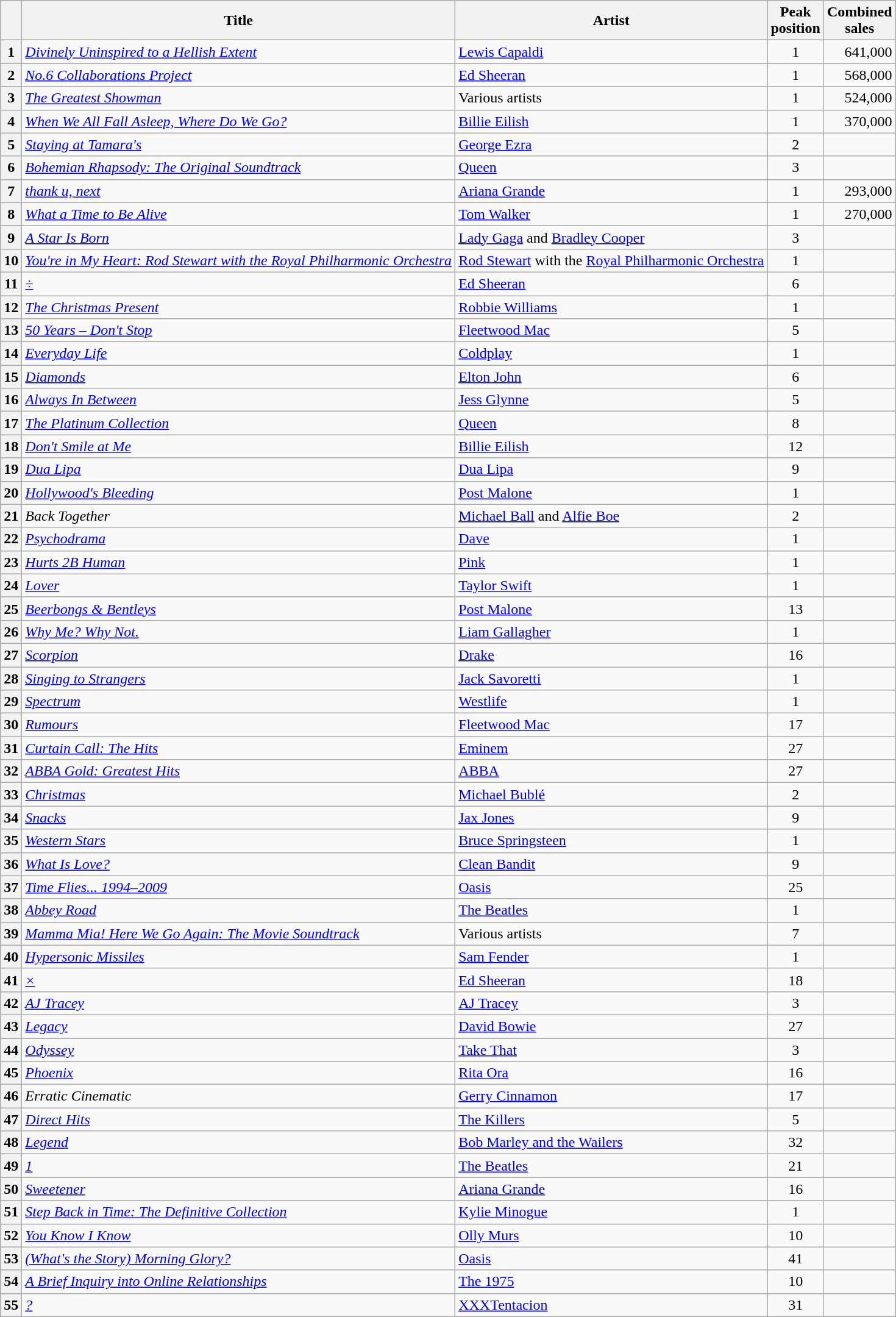<table class="wikitable plainrowheaders sortable">
<tr>
<th scope=col></th>
<th scope=col>Title</th>
<th scope=col>Artist</th>
<th scope=col>Peak<br>position</th>
<th scope=col>Combined<br>sales</th>
</tr>
<tr>
<th scope=row style="text-align:center;">1</th>
<td><em><a href='#'>Divinely Uninspired to a Hellish Extent</a></em></td>
<td><a href='#'>Lewis Capaldi</a></td>
<td align="center">1</td>
<td align="right">641,000</td>
</tr>
<tr>
<th scope=row style="text-align:center;">2</th>
<td><em><a href='#'>No.6 Collaborations Project</a></em></td>
<td><a href='#'>Ed Sheeran</a></td>
<td align="center">1</td>
<td align="right">568,000</td>
</tr>
<tr>
<th scope=row style="text-align:center;">3</th>
<td><em><a href='#'>The Greatest Showman</a></em></td>
<td>Various artists</td>
<td align="center">1</td>
<td align="right">524,000</td>
</tr>
<tr>
<th scope=row style="text-align:center;">4</th>
<td><em><a href='#'>When We All Fall Asleep, Where Do We Go?</a></em></td>
<td><a href='#'>Billie Eilish</a></td>
<td align="center">1</td>
<td align="right">370,000</td>
</tr>
<tr>
<th scope=row style="text-align:center;">5</th>
<td><em><a href='#'>Staying at Tamara's</a></em></td>
<td><a href='#'>George Ezra</a></td>
<td align="center">2 </td>
<td align="right"></td>
</tr>
<tr>
<th scope=row style="text-align:center;">6</th>
<td><em><a href='#'>Bohemian Rhapsody: The Original Soundtrack</a></em></td>
<td><a href='#'>Queen</a></td>
<td align="center">3</td>
<td align="right"></td>
</tr>
<tr>
<th scope=row style="text-align:center;">7</th>
<td><em><a href='#'>thank u, next</a></em></td>
<td><a href='#'>Ariana Grande</a></td>
<td align="center">1</td>
<td align="right">293,000</td>
</tr>
<tr>
<th scope=row style="text-align:center;">8</th>
<td><em><a href='#'>What a Time to Be Alive</a></em></td>
<td><a href='#'>Tom Walker</a></td>
<td align="center">1</td>
<td align="right">270,000</td>
</tr>
<tr>
<th scope=row style="text-align:center;">9</th>
<td><em><a href='#'>A Star Is Born</a></em></td>
<td><a href='#'>Lady Gaga</a> and <a href='#'>Bradley Cooper</a></td>
<td align="center">3 </td>
<td align="right"></td>
</tr>
<tr>
<th scope=row style="text-align:center;">10</th>
<td><em><a href='#'>You're in My Heart: Rod Stewart with the Royal Philharmonic Orchestra</a></em></td>
<td><a href='#'>Rod Stewart</a> with the <a href='#'>Royal Philharmonic Orchestra</a></td>
<td align="center">1</td>
<td align="right"></td>
</tr>
<tr>
<th scope=row style="text-align:center;">11</th>
<td><em><a href='#'>÷</a></em></td>
<td><a href='#'>Ed Sheeran</a></td>
<td align="center">6 </td>
<td align="right"></td>
</tr>
<tr>
<th scope=row style="text-align:center;">12</th>
<td><em><a href='#'>The Christmas Present</a></em></td>
<td><a href='#'>Robbie Williams</a></td>
<td align="center">1</td>
<td align="right"></td>
</tr>
<tr>
<th scope=row style="text-align:center;">13</th>
<td><em><a href='#'>50 Years – Don't Stop</a></em></td>
<td><a href='#'>Fleetwood Mac</a></td>
<td align="center">5</td>
<td align="right"></td>
</tr>
<tr>
<th scope=row style="text-align:center;">14</th>
<td><em><a href='#'>Everyday Life</a></em></td>
<td><a href='#'>Coldplay</a></td>
<td align="center">1</td>
<td align="right"></td>
</tr>
<tr>
<th scope=row style="text-align:center;">15</th>
<td><em><a href='#'>Diamonds</a></em></td>
<td><a href='#'>Elton John</a></td>
<td align="center">6 </td>
<td align="right"></td>
</tr>
<tr>
<th scope=row style="text-align:center;">16</th>
<td><em><a href='#'>Always In Between</a></em></td>
<td><a href='#'>Jess Glynne</a></td>
<td align="center">5 </td>
<td align="right"></td>
</tr>
<tr>
<th scope=row style="text-align:center;">17</th>
<td><em><a href='#'>The Platinum Collection</a></em></td>
<td><a href='#'>Queen</a></td>
<td align="center">8 </td>
<td align="right"></td>
</tr>
<tr>
<th scope=row style="text-align:center;">18</th>
<td><em><a href='#'>Don't Smile at Me</a></em></td>
<td><a href='#'>Billie Eilish</a></td>
<td align="center">12</td>
<td align="right"></td>
</tr>
<tr>
<th scope=row style="text-align:center;">19</th>
<td><em><a href='#'>Dua Lipa</a></em></td>
<td><a href='#'>Dua Lipa</a></td>
<td align="center">9 </td>
<td align="right"></td>
</tr>
<tr>
<th scope=row style="text-align:center;">20</th>
<td><em><a href='#'>Hollywood's Bleeding</a></em></td>
<td><a href='#'>Post Malone</a></td>
<td align="center">1</td>
<td align="right"></td>
</tr>
<tr>
<th scope=row style="text-align:center;">21</th>
<td><em>Back Together</em></td>
<td><a href='#'>Michael Ball</a> and <a href='#'>Alfie Boe</a></td>
<td align="center">2</td>
<td align="right"></td>
</tr>
<tr>
<th scope=row style="text-align:center;">22</th>
<td><em><a href='#'>Psychodrama</a></em></td>
<td><a href='#'>Dave</a></td>
<td align="center">1</td>
<td align="right"></td>
</tr>
<tr>
<th scope=row style="text-align:center;">23</th>
<td><em><a href='#'>Hurts 2B Human</a></em></td>
<td><a href='#'>Pink</a></td>
<td align="center">1</td>
<td align="right"></td>
</tr>
<tr>
<th scope=row style="text-align:center;">24</th>
<td><em><a href='#'>Lover</a></em></td>
<td><a href='#'>Taylor Swift</a></td>
<td align="center">1</td>
<td align="right"></td>
</tr>
<tr>
<th scope=row style="text-align:center;">25</th>
<td><em><a href='#'>Beerbongs & Bentleys</a></em></td>
<td><a href='#'>Post Malone</a></td>
<td align="center">13 </td>
<td align="right"></td>
</tr>
<tr>
<th scope=row style="text-align:center;">26</th>
<td><em><a href='#'>Why Me? Why Not.</a></em></td>
<td><a href='#'>Liam Gallagher</a></td>
<td align="center">1</td>
<td align="right"></td>
</tr>
<tr>
<th scope=row style="text-align:center;">27</th>
<td><em><a href='#'>Scorpion</a></em></td>
<td><a href='#'>Drake</a></td>
<td align="center">16 </td>
<td align="right"></td>
</tr>
<tr>
<th scope=row style="text-align:center;">28</th>
<td><em><a href='#'>Singing to Strangers</a></em></td>
<td><a href='#'>Jack Savoretti</a></td>
<td align="center">1</td>
<td align="right"></td>
</tr>
<tr>
<th scope=row style="text-align:center;">29</th>
<td><em><a href='#'>Spectrum</a></em></td>
<td><a href='#'>Westlife</a></td>
<td align="center">1</td>
<td align="right"></td>
</tr>
<tr>
<th scope=row style="text-align:center;">30</th>
<td><em><a href='#'>Rumours</a></em></td>
<td><a href='#'>Fleetwood Mac</a></td>
<td align="center">17 </td>
<td align="right"></td>
</tr>
<tr>
<th scope=row style="text-align:center;">31</th>
<td><em><a href='#'>Curtain Call: The Hits</a></em></td>
<td><a href='#'>Eminem</a></td>
<td align="center">27 </td>
<td align="right"></td>
</tr>
<tr>
<th scope=row style="text-align:center;">32</th>
<td><em><a href='#'>ABBA Gold: Greatest Hits</a></em></td>
<td><a href='#'>ABBA</a></td>
<td align="center">27 </td>
<td align="right"></td>
</tr>
<tr>
<th scope=row style="text-align:center;">33</th>
<td><em><a href='#'>Christmas</a></em></td>
<td><a href='#'>Michael Bublé</a></td>
<td align="center">2 </td>
<td align="right"></td>
</tr>
<tr>
<th scope=row style="text-align:center;">34</th>
<td><em><a href='#'>Snacks</a></em></td>
<td><a href='#'>Jax Jones</a></td>
<td align="center">9</td>
<td align="right"></td>
</tr>
<tr>
<th scope=row style="text-align:center;">35</th>
<td><em><a href='#'>Western Stars</a></em></td>
<td><a href='#'>Bruce Springsteen</a></td>
<td align="center">1</td>
<td align="right"></td>
</tr>
<tr>
<th scope=row style="text-align:center;">36</th>
<td><em><a href='#'>What Is Love?</a></em></td>
<td><a href='#'>Clean Bandit</a></td>
<td align="center">9</td>
<td align="right"></td>
</tr>
<tr>
<th scope=row style="text-align:center;">37</th>
<td><em><a href='#'>Time Flies... 1994–2009</a></em></td>
<td><a href='#'>Oasis</a></td>
<td align="center">25 </td>
<td align="right"></td>
</tr>
<tr>
<th scope=row style="text-align:center;">38</th>
<td><em><a href='#'>Abbey Road</a></em></td>
<td><a href='#'>The Beatles</a></td>
<td align="center">1</td>
<td align="right"></td>
</tr>
<tr>
<th scope=row style="text-align:center;">39</th>
<td><em><a href='#'>Mamma Mia! Here We Go Again: The Movie Soundtrack</a></em></td>
<td>Various artists</td>
<td align="center">7 </td>
<td align="right"></td>
</tr>
<tr>
<th scope=row style="text-align:center;">40</th>
<td><em><a href='#'>Hypersonic Missiles</a></em></td>
<td><a href='#'>Sam Fender</a></td>
<td align="center">1</td>
<td align="right"></td>
</tr>
<tr>
<th scope=row style="text-align:center;">41</th>
<td><em><a href='#'>×</a></em></td>
<td><a href='#'>Ed Sheeran</a></td>
<td align="center">18 </td>
<td align="right"></td>
</tr>
<tr>
<th scope=row style="text-align:center;">42</th>
<td><em><a href='#'>AJ Tracey</a></em></td>
<td><a href='#'>AJ Tracey</a></td>
<td align="center">3</td>
<td align="right"></td>
</tr>
<tr>
<th scope=row style="text-align:center;">43</th>
<td><em><a href='#'>Legacy</a></em></td>
<td><a href='#'>David Bowie</a></td>
<td align="center">27 </td>
<td align="right"></td>
</tr>
<tr>
<th scope=row style="text-align:center;">44</th>
<td><em><a href='#'>Odyssey</a></em></td>
<td><a href='#'>Take That</a></td>
<td align="center">3 </td>
<td align="right"></td>
</tr>
<tr>
<th scope=row style="text-align:center;">45</th>
<td><em><a href='#'>Phoenix</a></em></td>
<td><a href='#'>Rita Ora</a></td>
<td align="center">16 </td>
<td align="right"></td>
</tr>
<tr>
<th scope=row style="text-align:center;">46</th>
<td><em>Erratic Cinematic</em></td>
<td><a href='#'>Gerry Cinnamon</a></td>
<td align="center">17</td>
<td align="right"></td>
</tr>
<tr>
<th scope=row style="text-align:center;">47</th>
<td><em><a href='#'>Direct Hits</a></em></td>
<td><a href='#'>The Killers</a></td>
<td align="center">5</td>
<td align="right"></td>
</tr>
<tr>
<th scope=row style="text-align:center;">48</th>
<td><em><a href='#'>Legend</a></em></td>
<td><a href='#'>Bob Marley and the Wailers</a></td>
<td align="center">32 </td>
<td align="right"></td>
</tr>
<tr>
<th scope=row style="text-align:center;">49</th>
<td><em><a href='#'>1</a></em></td>
<td><a href='#'>The Beatles</a></td>
<td align="center">21 </td>
<td align="right"></td>
</tr>
<tr>
<th scope=row style="text-align:center;">50</th>
<td><em><a href='#'>Sweetener</a></em></td>
<td><a href='#'>Ariana Grande</a></td>
<td align="center">16 </td>
<td align="right"></td>
</tr>
<tr>
<th scope=row style="text-align:center;">51</th>
<td><em><a href='#'>Step Back in Time: The Definitive Collection</a></em></td>
<td><a href='#'>Kylie Minogue</a></td>
<td align="center">1</td>
<td align="right"></td>
</tr>
<tr>
<th scope=row style="text-align:center;">52</th>
<td><em><a href='#'>You Know I Know</a></em></td>
<td><a href='#'>Olly Murs</a></td>
<td align="center">10 </td>
<td align="right"></td>
</tr>
<tr>
<th scope=row style="text-align:center;">53</th>
<td><em><a href='#'>(What's the Story) Morning Glory?</a></em></td>
<td><a href='#'>Oasis</a></td>
<td align="center">41 </td>
<td align="right"></td>
</tr>
<tr>
<th scope=row style="text-align:center;">54</th>
<td><em><a href='#'>A Brief Inquiry into Online Relationships</a></em></td>
<td><a href='#'>The 1975</a></td>
<td align="center">10 </td>
<td align="right"></td>
</tr>
<tr>
<th scope=row style="text-align:center;">55</th>
<td><em><a href='#'>?</a></em></td>
<td><a href='#'>XXXTentacion</a></td>
<td align="center">31 </td>
<td align="right"></td>
</tr>
</table>
